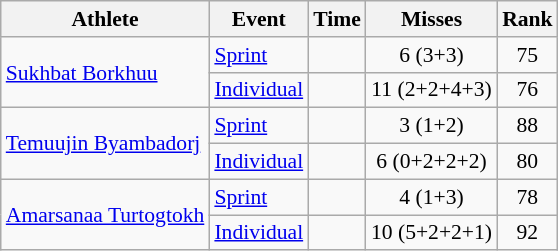<table class="wikitable" style="font-size:90%">
<tr>
<th>Athlete</th>
<th>Event</th>
<th>Time</th>
<th>Misses</th>
<th>Rank</th>
</tr>
<tr align=center>
<td align=left rowspan=2><a href='#'>Sukhbat Borkhuu</a></td>
<td align=left><a href='#'>Sprint</a></td>
<td></td>
<td>6 (3+3)</td>
<td>75</td>
</tr>
<tr align=center>
<td align=left><a href='#'>Individual</a></td>
<td></td>
<td>11 (2+2+4+3)</td>
<td>76</td>
</tr>
<tr align=center>
<td align=left rowspan=2><a href='#'>Temuujin Byambadorj</a></td>
<td align=left><a href='#'>Sprint</a></td>
<td></td>
<td>3 (1+2)</td>
<td>88</td>
</tr>
<tr align=center>
<td align=left><a href='#'>Individual</a></td>
<td></td>
<td>6 (0+2+2+2)</td>
<td>80</td>
</tr>
<tr align=center>
<td align=left rowspan=2><a href='#'>Amarsanaa Turtogtokh</a></td>
<td align=left><a href='#'>Sprint</a></td>
<td></td>
<td>4 (1+3)</td>
<td>78</td>
</tr>
<tr align=center>
<td align=left><a href='#'>Individual</a></td>
<td></td>
<td>10 (5+2+2+1)</td>
<td>92</td>
</tr>
</table>
